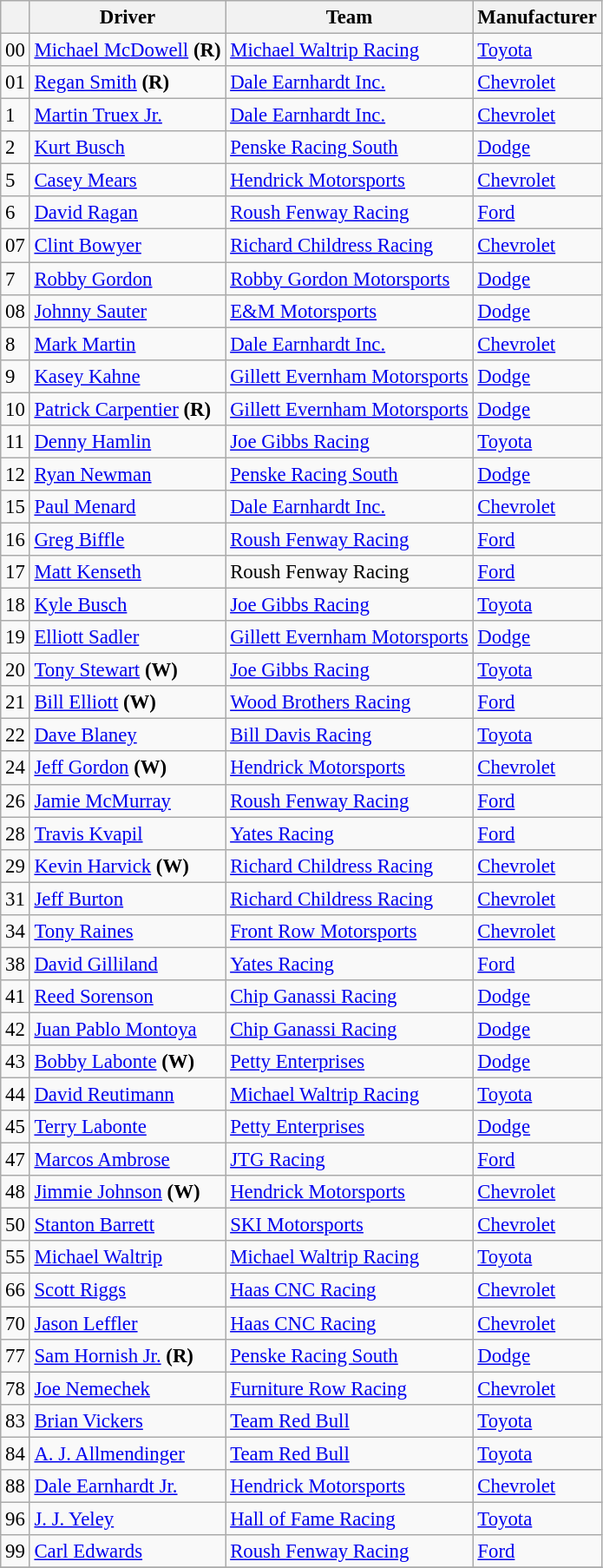<table class="wikitable" style="font-size:95%">
<tr>
<th></th>
<th>Driver</th>
<th>Team</th>
<th>Manufacturer</th>
</tr>
<tr>
<td>00</td>
<td><a href='#'>Michael McDowell</a> <strong>(R)</strong></td>
<td><a href='#'>Michael Waltrip Racing</a></td>
<td><a href='#'>Toyota</a></td>
</tr>
<tr>
<td>01</td>
<td><a href='#'>Regan Smith</a> <strong>(R)</strong></td>
<td><a href='#'>Dale Earnhardt Inc.</a></td>
<td><a href='#'>Chevrolet</a></td>
</tr>
<tr>
<td>1</td>
<td><a href='#'>Martin Truex Jr.</a></td>
<td><a href='#'>Dale Earnhardt Inc.</a></td>
<td><a href='#'>Chevrolet</a></td>
</tr>
<tr>
<td>2</td>
<td><a href='#'>Kurt Busch</a></td>
<td><a href='#'>Penske Racing South</a></td>
<td><a href='#'>Dodge</a></td>
</tr>
<tr>
<td>5</td>
<td><a href='#'>Casey Mears</a></td>
<td><a href='#'>Hendrick Motorsports</a></td>
<td><a href='#'>Chevrolet</a></td>
</tr>
<tr>
<td>6</td>
<td><a href='#'>David Ragan</a></td>
<td><a href='#'>Roush Fenway Racing</a></td>
<td><a href='#'>Ford</a></td>
</tr>
<tr>
<td>07</td>
<td><a href='#'>Clint Bowyer</a></td>
<td><a href='#'>Richard Childress Racing</a></td>
<td><a href='#'>Chevrolet</a></td>
</tr>
<tr>
<td>7</td>
<td><a href='#'>Robby Gordon</a></td>
<td><a href='#'>Robby Gordon Motorsports</a></td>
<td><a href='#'>Dodge</a></td>
</tr>
<tr>
<td>08</td>
<td><a href='#'>Johnny Sauter</a></td>
<td><a href='#'>E&M Motorsports</a></td>
<td><a href='#'>Dodge</a></td>
</tr>
<tr>
<td>8</td>
<td><a href='#'>Mark Martin</a></td>
<td><a href='#'>Dale Earnhardt Inc.</a></td>
<td><a href='#'>Chevrolet</a></td>
</tr>
<tr>
<td>9</td>
<td><a href='#'>Kasey Kahne</a></td>
<td><a href='#'>Gillett Evernham Motorsports</a></td>
<td><a href='#'>Dodge</a></td>
</tr>
<tr>
<td>10</td>
<td><a href='#'>Patrick Carpentier</a> <strong>(R)</strong></td>
<td><a href='#'>Gillett Evernham Motorsports</a></td>
<td><a href='#'>Dodge</a></td>
</tr>
<tr>
<td>11</td>
<td><a href='#'>Denny Hamlin</a></td>
<td><a href='#'>Joe Gibbs Racing</a></td>
<td><a href='#'>Toyota</a></td>
</tr>
<tr>
<td>12</td>
<td><a href='#'>Ryan Newman</a></td>
<td><a href='#'>Penske Racing South</a></td>
<td><a href='#'>Dodge</a></td>
</tr>
<tr>
<td>15</td>
<td><a href='#'>Paul Menard</a></td>
<td><a href='#'>Dale Earnhardt Inc.</a></td>
<td><a href='#'>Chevrolet</a></td>
</tr>
<tr>
<td>16</td>
<td><a href='#'>Greg Biffle</a></td>
<td><a href='#'>Roush Fenway Racing</a></td>
<td><a href='#'>Ford</a></td>
</tr>
<tr>
<td>17</td>
<td><a href='#'>Matt Kenseth</a></td>
<td>Roush Fenway Racing</td>
<td><a href='#'>Ford</a></td>
</tr>
<tr>
<td>18</td>
<td><a href='#'>Kyle Busch</a></td>
<td><a href='#'>Joe Gibbs Racing</a></td>
<td><a href='#'>Toyota</a></td>
</tr>
<tr>
<td>19</td>
<td><a href='#'>Elliott Sadler</a></td>
<td><a href='#'>Gillett Evernham Motorsports</a></td>
<td><a href='#'>Dodge</a></td>
</tr>
<tr>
<td>20</td>
<td><a href='#'>Tony Stewart</a> <strong>(W)</strong></td>
<td><a href='#'>Joe Gibbs Racing</a></td>
<td><a href='#'>Toyota</a></td>
</tr>
<tr>
<td>21</td>
<td><a href='#'>Bill Elliott</a> <strong>(W)</strong></td>
<td><a href='#'>Wood Brothers Racing</a></td>
<td><a href='#'>Ford</a></td>
</tr>
<tr>
<td>22</td>
<td><a href='#'>Dave Blaney</a></td>
<td><a href='#'>Bill Davis Racing</a></td>
<td><a href='#'>Toyota</a></td>
</tr>
<tr>
<td>24</td>
<td><a href='#'>Jeff Gordon</a> <strong>(W)</strong></td>
<td><a href='#'>Hendrick Motorsports</a></td>
<td><a href='#'>Chevrolet</a></td>
</tr>
<tr>
<td>26</td>
<td><a href='#'>Jamie McMurray</a></td>
<td><a href='#'>Roush Fenway Racing</a></td>
<td><a href='#'>Ford</a></td>
</tr>
<tr>
<td>28</td>
<td><a href='#'>Travis Kvapil</a></td>
<td><a href='#'>Yates Racing</a></td>
<td><a href='#'>Ford</a></td>
</tr>
<tr>
<td>29</td>
<td><a href='#'>Kevin Harvick</a> <strong>(W)</strong></td>
<td><a href='#'>Richard Childress Racing</a></td>
<td><a href='#'>Chevrolet</a></td>
</tr>
<tr>
<td>31</td>
<td><a href='#'>Jeff Burton</a></td>
<td><a href='#'>Richard Childress Racing</a></td>
<td><a href='#'>Chevrolet</a></td>
</tr>
<tr>
<td>34</td>
<td><a href='#'>Tony Raines</a></td>
<td><a href='#'>Front Row Motorsports</a></td>
<td><a href='#'>Chevrolet</a></td>
</tr>
<tr>
<td>38</td>
<td><a href='#'>David Gilliland</a></td>
<td><a href='#'>Yates Racing</a></td>
<td><a href='#'>Ford</a></td>
</tr>
<tr>
<td>41</td>
<td><a href='#'>Reed Sorenson</a></td>
<td><a href='#'>Chip Ganassi Racing</a></td>
<td><a href='#'>Dodge</a></td>
</tr>
<tr>
<td>42</td>
<td><a href='#'>Juan Pablo Montoya</a></td>
<td><a href='#'>Chip Ganassi Racing</a></td>
<td><a href='#'>Dodge</a></td>
</tr>
<tr>
<td>43</td>
<td><a href='#'>Bobby Labonte</a> <strong>(W)</strong></td>
<td><a href='#'>Petty Enterprises</a></td>
<td><a href='#'>Dodge</a></td>
</tr>
<tr>
<td>44</td>
<td><a href='#'>David Reutimann</a></td>
<td><a href='#'>Michael Waltrip Racing</a></td>
<td><a href='#'>Toyota</a></td>
</tr>
<tr>
<td>45</td>
<td><a href='#'>Terry Labonte</a></td>
<td><a href='#'>Petty Enterprises</a></td>
<td><a href='#'>Dodge</a></td>
</tr>
<tr>
<td>47</td>
<td><a href='#'>Marcos Ambrose</a></td>
<td><a href='#'>JTG Racing</a></td>
<td><a href='#'>Ford</a></td>
</tr>
<tr>
<td>48</td>
<td><a href='#'>Jimmie Johnson</a> <strong>(W)</strong></td>
<td><a href='#'>Hendrick Motorsports</a></td>
<td><a href='#'>Chevrolet</a></td>
</tr>
<tr>
<td>50</td>
<td><a href='#'>Stanton Barrett</a></td>
<td><a href='#'>SKI Motorsports</a></td>
<td><a href='#'>Chevrolet</a></td>
</tr>
<tr>
<td>55</td>
<td><a href='#'>Michael Waltrip</a></td>
<td><a href='#'>Michael Waltrip Racing</a></td>
<td><a href='#'>Toyota</a></td>
</tr>
<tr>
<td>66</td>
<td><a href='#'>Scott Riggs</a></td>
<td><a href='#'>Haas CNC Racing</a></td>
<td><a href='#'>Chevrolet</a></td>
</tr>
<tr>
<td>70</td>
<td><a href='#'>Jason Leffler</a></td>
<td><a href='#'>Haas CNC Racing</a></td>
<td><a href='#'>Chevrolet</a></td>
</tr>
<tr>
<td>77</td>
<td><a href='#'>Sam Hornish Jr.</a> <strong>(R)</strong></td>
<td><a href='#'>Penske Racing South</a></td>
<td><a href='#'>Dodge</a></td>
</tr>
<tr>
<td>78</td>
<td><a href='#'>Joe Nemechek</a></td>
<td><a href='#'>Furniture Row Racing</a></td>
<td><a href='#'>Chevrolet</a></td>
</tr>
<tr>
<td>83</td>
<td><a href='#'>Brian Vickers</a></td>
<td><a href='#'>Team Red Bull</a></td>
<td><a href='#'>Toyota</a></td>
</tr>
<tr>
<td>84</td>
<td><a href='#'>A. J. Allmendinger</a></td>
<td><a href='#'>Team Red Bull</a></td>
<td><a href='#'>Toyota</a></td>
</tr>
<tr>
<td>88</td>
<td><a href='#'>Dale Earnhardt Jr.</a></td>
<td><a href='#'>Hendrick Motorsports</a></td>
<td><a href='#'>Chevrolet</a></td>
</tr>
<tr>
<td>96</td>
<td><a href='#'>J. J. Yeley</a></td>
<td><a href='#'>Hall of Fame Racing</a></td>
<td><a href='#'>Toyota</a></td>
</tr>
<tr>
<td>99</td>
<td><a href='#'>Carl Edwards</a></td>
<td><a href='#'>Roush Fenway Racing</a></td>
<td><a href='#'>Ford</a></td>
</tr>
<tr>
</tr>
</table>
